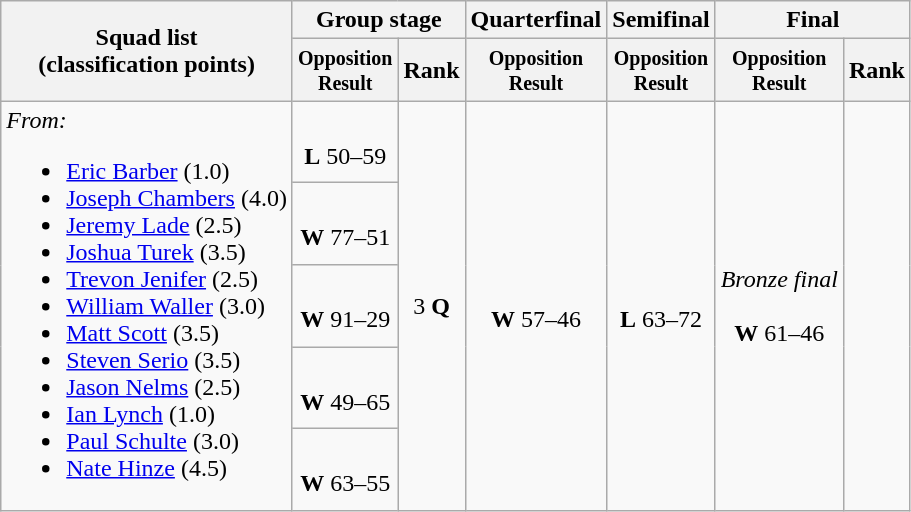<table class=wikitable>
<tr>
<th rowspan="2">Squad list<br>(classification points)</th>
<th colspan="2">Group stage</th>
<th>Quarterfinal</th>
<th>Semifinal</th>
<th colspan="2">Final</th>
</tr>
<tr>
<th style="line-height:1em"><small>Opposition<br>Result</small></th>
<th>Rank</th>
<th style="line-height:1em"><small>Opposition<br>Result</small></th>
<th style="line-height:1em"><small>Opposition<br>Result</small></th>
<th style="line-height:1em"><small>Opposition<br>Result</small></th>
<th>Rank</th>
</tr>
<tr>
<td rowspan="5"><em>From:</em><br><ul><li><a href='#'>Eric Barber</a> (1.0)</li><li><a href='#'>Joseph Chambers</a> (4.0)</li><li><a href='#'>Jeremy Lade</a> (2.5)</li><li><a href='#'>Joshua Turek</a> (3.5)</li><li><a href='#'>Trevon Jenifer</a> (2.5)</li><li><a href='#'>William Waller</a> (3.0)</li><li><a href='#'>Matt Scott</a> (3.5)</li><li><a href='#'>Steven Serio</a> (3.5)</li><li><a href='#'>Jason Nelms</a> (2.5)</li><li><a href='#'>Ian Lynch</a> (1.0)</li><li><a href='#'>Paul Schulte</a> (3.0)</li><li><a href='#'>Nate Hinze</a> (4.5)</li></ul></td>
<td align="center"><br><strong>L</strong> 50–59</td>
<td align="center" rowspan="5">3 <strong>Q</strong></td>
<td align="center" rowspan="5"><br><strong>W</strong> 57–46</td>
<td align="center" rowspan="5"><br><strong>L</strong> 63–72</td>
<td align="center" rowspan="5"><em>Bronze final</em><br><br><strong>W</strong> 61–46</td>
<td align="center" rowspan="5"></td>
</tr>
<tr>
<td align="center"><br><strong>W</strong> 77–51</td>
</tr>
<tr>
<td align="center"><br><strong>W</strong> 91–29</td>
</tr>
<tr>
<td align="center"><br><strong>W</strong> 49–65</td>
</tr>
<tr>
<td align="center"><br><strong>W</strong> 63–55</td>
</tr>
</table>
